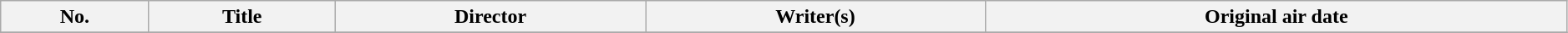<table class="wikitable plainrowheaders" width="99%">
<tr>
<th scope="col">No.</th>
<th scope="col">Title</th>
<th scope="col">Director</th>
<th scope="col">Writer(s)</th>
<th scope="col">Original air date</th>
</tr>
<tr>
</tr>
</table>
